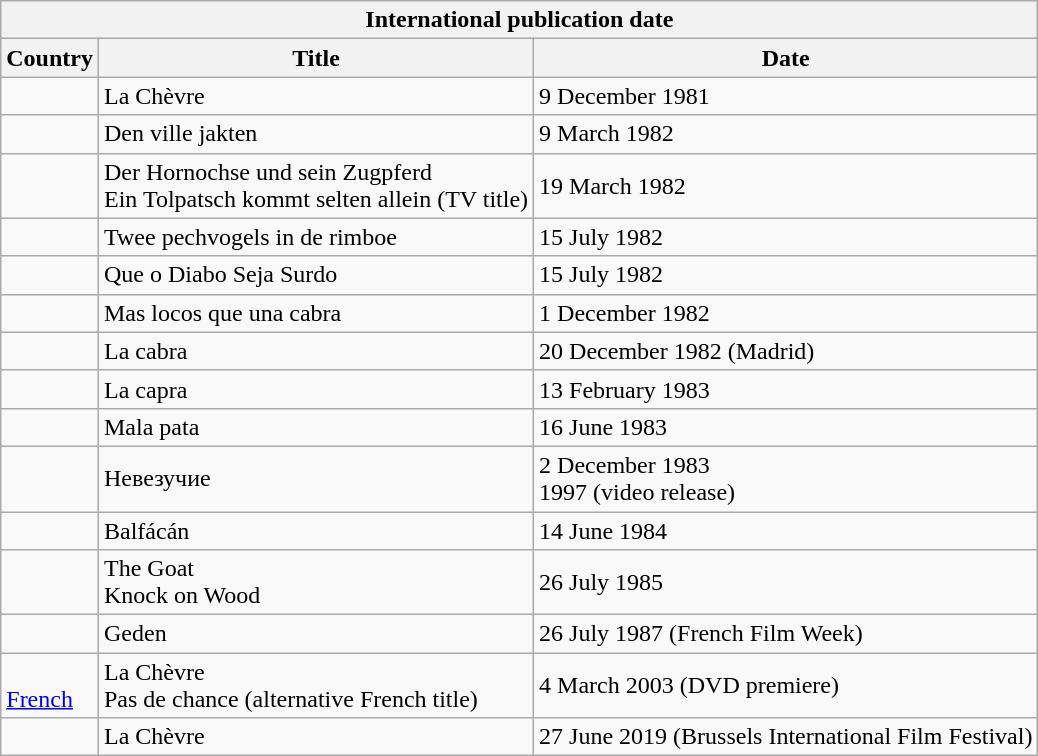<table class="wikitable">
<tr>
<th colspan="3">International publication date</th>
</tr>
<tr>
<th>Country</th>
<th>Title</th>
<th>Date</th>
</tr>
<tr>
<td></td>
<td>La Chèvre</td>
<td>9 December 1981</td>
</tr>
<tr>
<td></td>
<td>Den ville jakten</td>
<td>9 March 1982</td>
</tr>
<tr>
<td></td>
<td>Der Hornochse und sein Zugpferd<br>Ein Tolpatsch kommt selten allein (TV title)</td>
<td>19 March 1982</td>
</tr>
<tr>
<td></td>
<td>Twee pechvogels in de rimboe</td>
<td>15 July 1982</td>
</tr>
<tr>
<td></td>
<td>Que o Diabo Seja Surdo</td>
<td>15 July 1982</td>
</tr>
<tr>
<td></td>
<td>Mas locos que una cabra</td>
<td>1 December 1982</td>
</tr>
<tr>
<td></td>
<td>La cabra</td>
<td>20 December 1982 (Madrid)</td>
</tr>
<tr>
<td></td>
<td>La capra</td>
<td>13 February 1983</td>
</tr>
<tr>
<td></td>
<td>Mala pata</td>
<td>16 June 1983</td>
</tr>
<tr>
<td><br></td>
<td>Невезучие</td>
<td>2 December 1983<br>1997 (video release)</td>
</tr>
<tr>
<td></td>
<td>Balfácán</td>
<td>14 June 1984</td>
</tr>
<tr>
<td></td>
<td>The Goat<br>Knock on Wood</td>
<td>26 July 1985</td>
</tr>
<tr>
<td></td>
<td>Geden</td>
<td>26 July 1987 (French Film Week)</td>
</tr>
<tr>
<td><br><a href='#'>French</a></td>
<td>La Chèvre<br>Pas de chance (alternative French title)</td>
<td>4 March 2003 (DVD premiere)</td>
</tr>
<tr>
<td></td>
<td>La Chèvre</td>
<td>27 June 2019 (Brussels International Film Festival)</td>
</tr>
</table>
